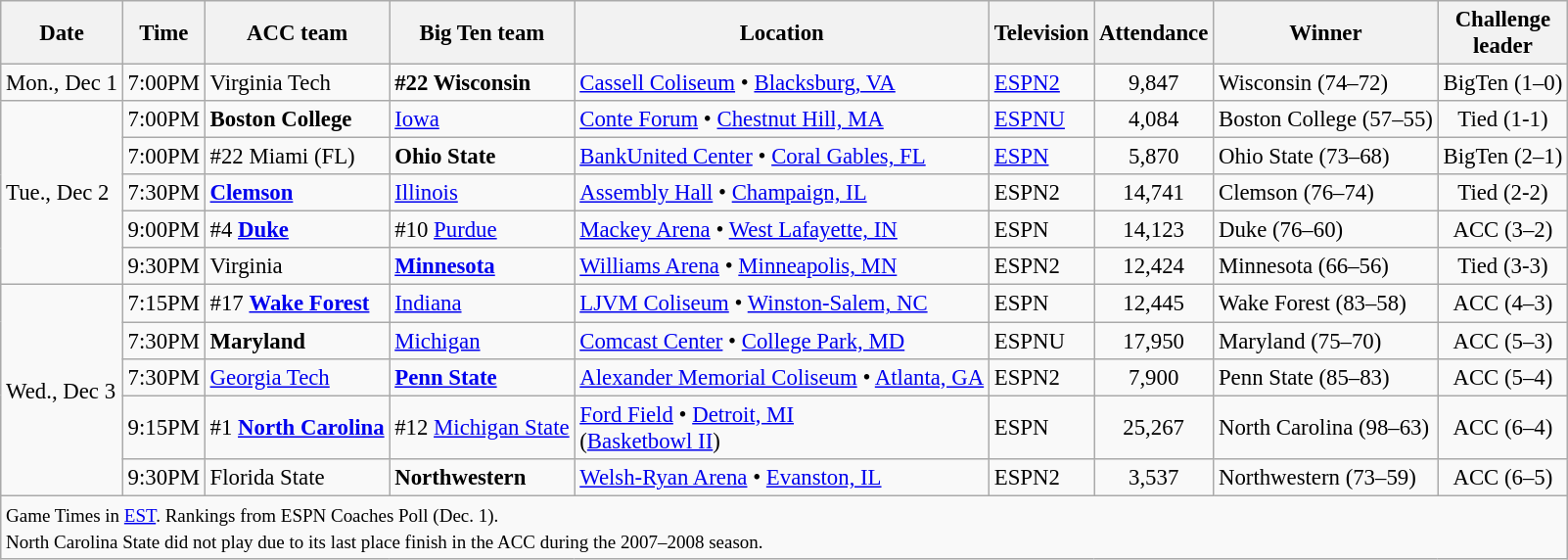<table class="wikitable" style="font-size: 95%">
<tr align="center">
<th>Date</th>
<th>Time</th>
<th>ACC team</th>
<th>Big Ten team</th>
<th>Location</th>
<th>Television</th>
<th>Attendance</th>
<th>Winner</th>
<th>Challenge<br>leader</th>
</tr>
<tr>
<td>Mon., Dec 1</td>
<td>7:00PM</td>
<td>Virginia Tech</td>
<td><strong>#22 Wisconsin</strong></td>
<td><a href='#'>Cassell Coliseum</a> • <a href='#'>Blacksburg, VA</a></td>
<td><a href='#'>ESPN2</a></td>
<td style="text-align: center;">9,847</td>
<td>Wisconsin (74–72)</td>
<td style="text-align: center;">BigTen (1–0)</td>
</tr>
<tr>
<td rowspan=5>Tue., Dec 2</td>
<td>7:00PM</td>
<td><strong>Boston College</strong></td>
<td><a href='#'>Iowa</a></td>
<td><a href='#'>Conte Forum</a> • <a href='#'>Chestnut Hill, MA</a></td>
<td><a href='#'>ESPNU</a></td>
<td style="text-align: center;">4,084</td>
<td>Boston College (57–55)</td>
<td style="text-align: center;">Tied (1-1)</td>
</tr>
<tr>
<td>7:00PM</td>
<td>#22 Miami (FL)</td>
<td><strong>Ohio State</strong></td>
<td><a href='#'>BankUnited Center</a> • <a href='#'>Coral Gables, FL</a></td>
<td><a href='#'>ESPN</a></td>
<td style="text-align: center;">5,870</td>
<td>Ohio State (73–68)</td>
<td style="text-align: center;">BigTen (2–1)</td>
</tr>
<tr>
<td>7:30PM</td>
<td><strong><a href='#'>Clemson</a></strong></td>
<td><a href='#'>Illinois</a></td>
<td><a href='#'>Assembly Hall</a> • <a href='#'>Champaign, IL</a></td>
<td>ESPN2</td>
<td style="text-align: center;">14,741</td>
<td>Clemson (76–74)</td>
<td style="text-align: center;">Tied (2-2)</td>
</tr>
<tr>
<td>9:00PM</td>
<td>#4 <strong><a href='#'>Duke</a></strong></td>
<td>#10 <a href='#'>Purdue</a></td>
<td><a href='#'>Mackey Arena</a> • <a href='#'>West Lafayette, IN</a></td>
<td>ESPN</td>
<td style="text-align: center;">14,123</td>
<td>Duke (76–60)</td>
<td style="text-align: center;">ACC (3–2)</td>
</tr>
<tr>
<td>9:30PM</td>
<td>Virginia</td>
<td><strong><a href='#'>Minnesota</a></strong></td>
<td><a href='#'>Williams Arena</a> • <a href='#'>Minneapolis, MN</a></td>
<td>ESPN2</td>
<td style="text-align: center;">12,424</td>
<td>Minnesota (66–56)</td>
<td style="text-align: center;">Tied (3-3)</td>
</tr>
<tr>
<td rowspan=5>Wed., Dec 3</td>
<td>7:15PM</td>
<td>#17 <strong><a href='#'>Wake Forest</a></strong></td>
<td><a href='#'>Indiana</a></td>
<td><a href='#'>LJVM Coliseum</a> • <a href='#'>Winston-Salem, NC</a></td>
<td>ESPN</td>
<td style="text-align: center;">12,445</td>
<td>Wake Forest (83–58)</td>
<td style="text-align: center;">ACC (4–3)</td>
</tr>
<tr>
<td>7:30PM</td>
<td><strong>Maryland</strong></td>
<td><a href='#'>Michigan</a></td>
<td><a href='#'>Comcast Center</a> • <a href='#'>College Park, MD</a></td>
<td>ESPNU</td>
<td style="text-align: center;">17,950</td>
<td>Maryland (75–70)</td>
<td style="text-align: center;">ACC (5–3)</td>
</tr>
<tr>
<td>7:30PM</td>
<td><a href='#'>Georgia Tech</a></td>
<td><strong><a href='#'>Penn State</a></strong></td>
<td><a href='#'>Alexander Memorial Coliseum</a> • <a href='#'>Atlanta, GA</a></td>
<td>ESPN2</td>
<td style="text-align: center;">7,900</td>
<td>Penn State (85–83)</td>
<td style="text-align: center;">ACC (5–4)</td>
</tr>
<tr>
<td>9:15PM</td>
<td>#1 <strong><a href='#'>North Carolina</a></strong></td>
<td>#12 <a href='#'>Michigan State</a></td>
<td><a href='#'>Ford Field</a> • <a href='#'>Detroit, MI</a><br>(<a href='#'>Basketbowl II</a>)</td>
<td>ESPN</td>
<td style="text-align: center;">25,267</td>
<td>North Carolina (98–63)</td>
<td style="text-align: center;">ACC (6–4)</td>
</tr>
<tr>
<td>9:30PM</td>
<td>Florida State</td>
<td><strong>Northwestern</strong></td>
<td><a href='#'>Welsh-Ryan Arena</a> • <a href='#'>Evanston, IL</a></td>
<td>ESPN2</td>
<td style="text-align: center;">3,537</td>
<td>Northwestern (73–59)</td>
<td style="text-align: center;">ACC (6–5)</td>
</tr>
<tr>
<td colspan=9><small>Game Times in <a href='#'>EST</a>. Rankings from ESPN Coaches Poll (Dec. 1). <br>North Carolina State did not play due to its last place finish in the ACC during the 2007–2008 season.</small></td>
</tr>
</table>
